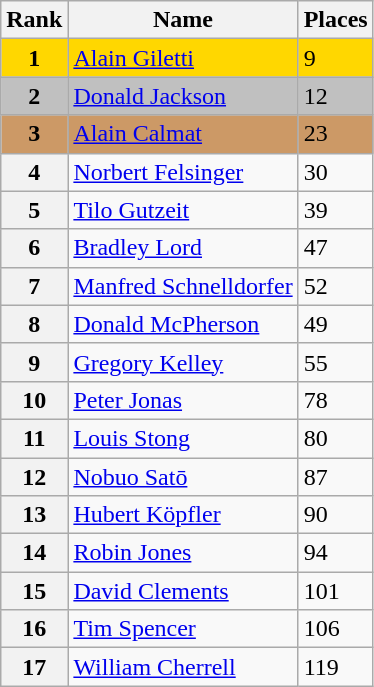<table class="wikitable">
<tr>
<th>Rank</th>
<th>Name</th>
<th>Places</th>
</tr>
<tr bgcolor=gold>
<td align=center><strong>1</strong></td>
<td> <a href='#'>Alain Giletti</a></td>
<td>9</td>
</tr>
<tr bgcolor=silver>
<td align=center><strong>2</strong></td>
<td> <a href='#'>Donald Jackson</a></td>
<td>12</td>
</tr>
<tr bgcolor=cc9966>
<td align=center><strong>3</strong></td>
<td> <a href='#'>Alain Calmat</a></td>
<td>23</td>
</tr>
<tr>
<th>4</th>
<td> <a href='#'>Norbert Felsinger</a></td>
<td>30</td>
</tr>
<tr>
<th>5</th>
<td> <a href='#'>Tilo Gutzeit</a></td>
<td>39</td>
</tr>
<tr>
<th>6</th>
<td> <a href='#'>Bradley Lord</a></td>
<td>47</td>
</tr>
<tr>
<th>7</th>
<td> <a href='#'>Manfred Schnelldorfer</a></td>
<td>52</td>
</tr>
<tr>
<th>8</th>
<td> <a href='#'>Donald McPherson</a></td>
<td>49</td>
</tr>
<tr>
<th>9</th>
<td> <a href='#'>Gregory Kelley</a></td>
<td>55</td>
</tr>
<tr>
<th>10</th>
<td> <a href='#'>Peter Jonas</a></td>
<td>78</td>
</tr>
<tr>
<th>11</th>
<td> <a href='#'>Louis Stong</a></td>
<td>80</td>
</tr>
<tr>
<th>12</th>
<td> <a href='#'>Nobuo Satō</a></td>
<td>87</td>
</tr>
<tr>
<th>13</th>
<td> <a href='#'>Hubert Köpfler</a></td>
<td>90</td>
</tr>
<tr>
<th>14</th>
<td> <a href='#'>Robin Jones</a></td>
<td>94</td>
</tr>
<tr>
<th>15</th>
<td> <a href='#'>David Clements</a></td>
<td>101</td>
</tr>
<tr>
<th>16</th>
<td> <a href='#'>Tim Spencer</a></td>
<td>106</td>
</tr>
<tr>
<th>17</th>
<td> <a href='#'>William Cherrell</a></td>
<td>119</td>
</tr>
</table>
